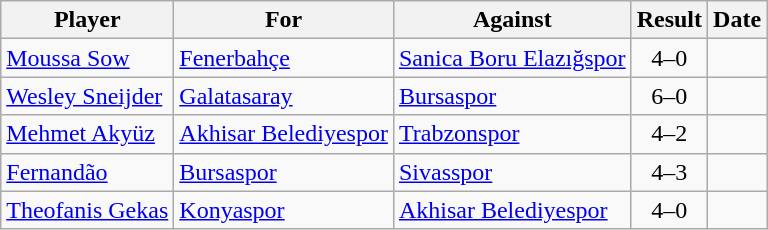<table class="wikitable sortable">
<tr>
<th>Player</th>
<th>For</th>
<th>Against</th>
<th style="text-align:center">Result</th>
<th>Date</th>
</tr>
<tr>
<td> <a href='#'>Moussa Sow</a></td>
<td><a href='#'>Fenerbahçe</a></td>
<td><a href='#'>Sanica Boru Elazığspor</a></td>
<td style="text-align:center;">4–0</td>
<td></td>
</tr>
<tr>
<td> <a href='#'>Wesley Sneijder</a></td>
<td><a href='#'>Galatasaray</a></td>
<td><a href='#'>Bursaspor</a></td>
<td style="text-align:center;">6–0</td>
<td></td>
</tr>
<tr>
<td> <a href='#'>Mehmet Akyüz</a></td>
<td><a href='#'>Akhisar Belediyespor</a></td>
<td><a href='#'>Trabzonspor</a></td>
<td style="text-align:center;">4–2</td>
<td></td>
</tr>
<tr>
<td> <a href='#'>Fernandão</a></td>
<td><a href='#'>Bursaspor</a></td>
<td><a href='#'>Sivasspor</a></td>
<td style="text-align:center;">4–3</td>
<td></td>
</tr>
<tr>
<td> <a href='#'>Theofanis Gekas</a></td>
<td><a href='#'>Konyaspor</a></td>
<td><a href='#'>Akhisar Belediyespor</a></td>
<td style="text-align:center;">4–0</td>
<td></td>
</tr>
</table>
